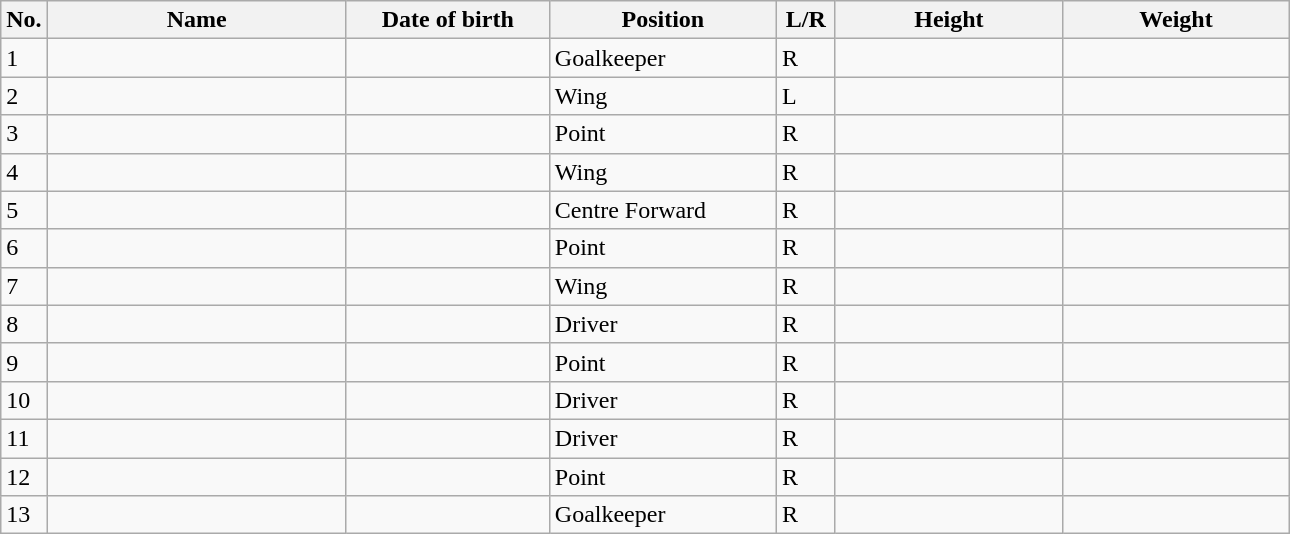<table class=wikitable sortable style=font-size:100%; text-align:center;>
<tr>
<th>No.</th>
<th style=width:12em>Name</th>
<th style=width:8em>Date of birth</th>
<th style=width:9em>Position</th>
<th style=width:2em>L/R</th>
<th style=width:9em>Height</th>
<th style=width:9em>Weight</th>
</tr>
<tr>
<td>1</td>
<td align=left></td>
<td align=right></td>
<td>Goalkeeper</td>
<td>R</td>
<td></td>
<td></td>
</tr>
<tr>
<td>2</td>
<td align=left></td>
<td align=right></td>
<td>Wing</td>
<td>L</td>
<td></td>
<td></td>
</tr>
<tr>
<td>3</td>
<td align=left></td>
<td align=right></td>
<td>Point</td>
<td>R</td>
<td></td>
<td></td>
</tr>
<tr>
<td>4</td>
<td align=left></td>
<td align=right></td>
<td>Wing</td>
<td>R</td>
<td></td>
<td></td>
</tr>
<tr>
<td>5</td>
<td align=left></td>
<td align=right></td>
<td>Centre Forward</td>
<td>R</td>
<td></td>
<td></td>
</tr>
<tr>
<td>6</td>
<td align=left></td>
<td align=right></td>
<td>Point</td>
<td>R</td>
<td></td>
<td></td>
</tr>
<tr>
<td>7</td>
<td align=left></td>
<td align=right></td>
<td>Wing</td>
<td>R</td>
<td></td>
<td></td>
</tr>
<tr>
<td>8</td>
<td align=left></td>
<td align=right></td>
<td>Driver</td>
<td>R</td>
<td></td>
<td></td>
</tr>
<tr>
<td>9</td>
<td align=left></td>
<td align=right></td>
<td>Point</td>
<td>R</td>
<td></td>
<td></td>
</tr>
<tr>
<td>10</td>
<td align=left></td>
<td align=right></td>
<td>Driver</td>
<td>R</td>
<td></td>
<td></td>
</tr>
<tr>
<td>11</td>
<td align=left></td>
<td align=right></td>
<td>Driver</td>
<td>R</td>
<td></td>
<td></td>
</tr>
<tr>
<td>12</td>
<td align=left></td>
<td align=right></td>
<td>Point</td>
<td>R</td>
<td></td>
<td></td>
</tr>
<tr>
<td>13</td>
<td align=left></td>
<td align=right></td>
<td>Goalkeeper</td>
<td>R</td>
<td></td>
<td></td>
</tr>
</table>
